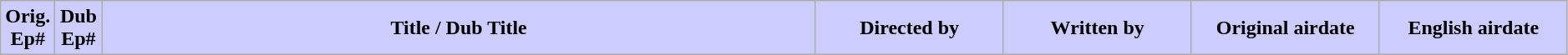<table class="wikitable" width=99%>
<tr>
<th style="background: #CCF" width="3%">Orig. Ep#</th>
<th style="background: #CCF" width="3%">Dub Ep#</th>
<th style="background: #CCF">Title / Dub Title</th>
<th style="background: #CCF" width="12%">Directed by</th>
<th style="background: #CCF" width="12%">Written by</th>
<th style="background: #CCF" width="12%">Original airdate</th>
<th style="background: #CCF" width="12%">English airdate<br>






















































</th>
</tr>
</table>
